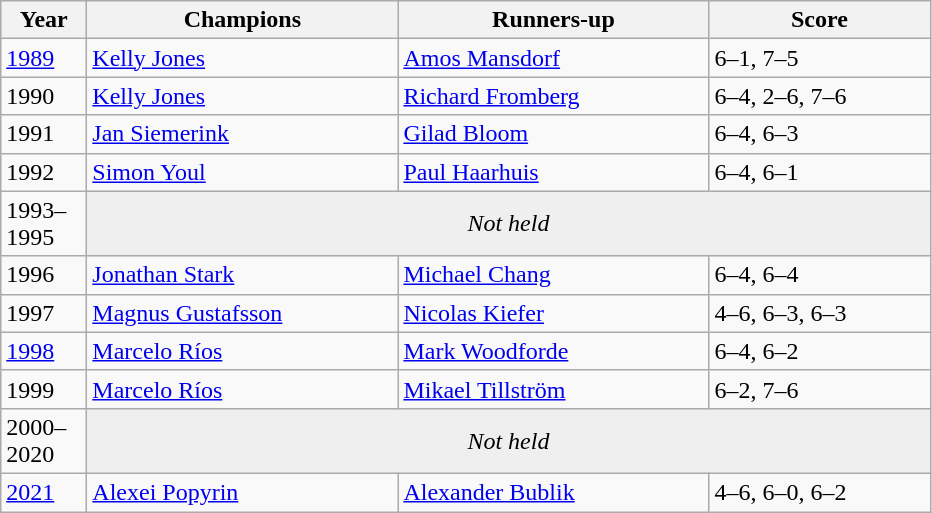<table class="wikitable">
<tr>
<th style="width:50px">Year</th>
<th style="width:200px">Champions</th>
<th style="width:200px">Runners-up</th>
<th style="width:140px" class="unsortable">Score</th>
</tr>
<tr>
<td><a href='#'>1989</a></td>
<td> <a href='#'>Kelly Jones</a></td>
<td> <a href='#'>Amos Mansdorf</a></td>
<td>6–1, 7–5</td>
</tr>
<tr>
<td>1990</td>
<td> <a href='#'>Kelly Jones</a></td>
<td> <a href='#'>Richard Fromberg</a></td>
<td>6–4, 2–6, 7–6</td>
</tr>
<tr>
<td>1991</td>
<td> <a href='#'>Jan Siemerink</a></td>
<td> <a href='#'>Gilad Bloom</a></td>
<td>6–4, 6–3</td>
</tr>
<tr>
<td>1992</td>
<td> <a href='#'>Simon Youl</a></td>
<td> <a href='#'>Paul Haarhuis</a></td>
<td>6–4, 6–1</td>
</tr>
<tr>
<td>1993–1995</td>
<td colspan=3 align=center style="background:#efefef"><em>Not held</em></td>
</tr>
<tr>
<td>1996</td>
<td> <a href='#'>Jonathan Stark</a></td>
<td> <a href='#'>Michael Chang</a></td>
<td>6–4, 6–4</td>
</tr>
<tr>
<td>1997</td>
<td> <a href='#'>Magnus Gustafsson</a></td>
<td> <a href='#'>Nicolas Kiefer</a></td>
<td>4–6, 6–3, 6–3</td>
</tr>
<tr>
<td><a href='#'>1998</a></td>
<td> <a href='#'>Marcelo Ríos</a></td>
<td> <a href='#'>Mark Woodforde</a></td>
<td>6–4, 6–2</td>
</tr>
<tr>
<td>1999</td>
<td> <a href='#'>Marcelo Ríos</a></td>
<td> <a href='#'>Mikael Tillström</a></td>
<td>6–2, 7–6</td>
</tr>
<tr>
<td>2000–2020</td>
<td colspan=3 align=center style="background:#efefef"><em>Not held</em></td>
</tr>
<tr>
<td><a href='#'>2021</a></td>
<td> <a href='#'>Alexei Popyrin</a></td>
<td> <a href='#'>Alexander Bublik</a></td>
<td>4–6, 6–0, 6–2</td>
</tr>
</table>
